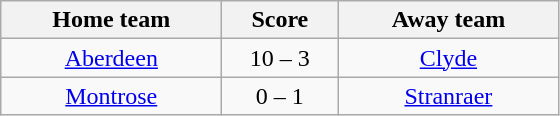<table class="wikitable" style="text-align: center">
<tr>
<th width=140>Home team</th>
<th width=70>Score</th>
<th width=140>Away team</th>
</tr>
<tr>
<td><a href='#'>Aberdeen</a></td>
<td>10 – 3</td>
<td><a href='#'>Clyde</a></td>
</tr>
<tr>
<td><a href='#'>Montrose</a></td>
<td>0 – 1</td>
<td><a href='#'>Stranraer</a></td>
</tr>
</table>
